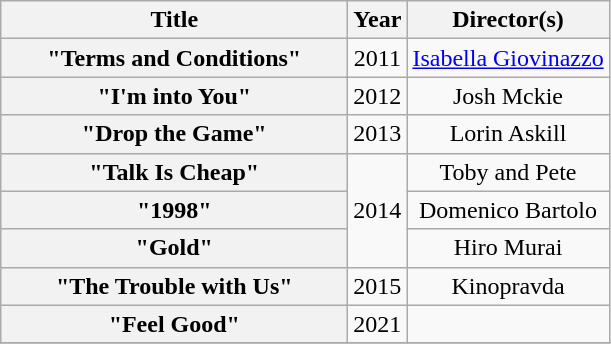<table class="wikitable plainrowheaders" style="text-align:center;">
<tr>
<th scope="col" style="width:14em;">Title</th>
<th scope="col">Year</th>
<th scope="col">Director(s)</th>
</tr>
<tr>
<th scope="row">"Terms and Conditions"</th>
<td>2011</td>
<td><a href='#'>Isabella Giovinazzo</a></td>
</tr>
<tr>
<th scope="row">"I'm into You"</th>
<td>2012</td>
<td>Josh Mckie</td>
</tr>
<tr>
<th scope="row">"Drop the Game"<br></th>
<td>2013</td>
<td>Lorin Askill</td>
</tr>
<tr>
<th scope="row">"Talk Is Cheap"</th>
<td rowspan="3">2014</td>
<td>Toby and Pete</td>
</tr>
<tr>
<th scope="row">"1998"</th>
<td>Domenico Bartolo</td>
</tr>
<tr>
<th scope="row">"Gold"</th>
<td>Hiro Murai</td>
</tr>
<tr>
<th scope="row">"The Trouble with Us"<br></th>
<td>2015</td>
<td>Kinopravda</td>
</tr>
<tr>
<th scope="row">"Feel Good"</th>
<td>2021</td>
<td></td>
</tr>
<tr>
</tr>
</table>
